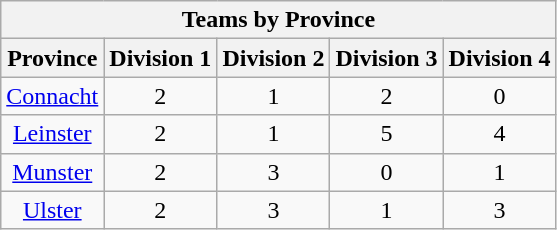<table class="wikitable" style="text-align:center">
<tr>
<th colspan=6>Teams by Province</th>
</tr>
<tr>
<th>Province</th>
<th>Division 1</th>
<th>Division 2</th>
<th>Division 3</th>
<th>Division 4</th>
</tr>
<tr>
<td><a href='#'>Connacht</a></td>
<td>2</td>
<td>1</td>
<td>2</td>
<td>0</td>
</tr>
<tr>
<td><a href='#'>Leinster</a></td>
<td>2</td>
<td>1</td>
<td>5</td>
<td>4</td>
</tr>
<tr>
<td><a href='#'>Munster</a></td>
<td>2</td>
<td>3</td>
<td>0</td>
<td>1</td>
</tr>
<tr>
<td><a href='#'>Ulster</a></td>
<td>2</td>
<td>3</td>
<td>1</td>
<td>3</td>
</tr>
</table>
